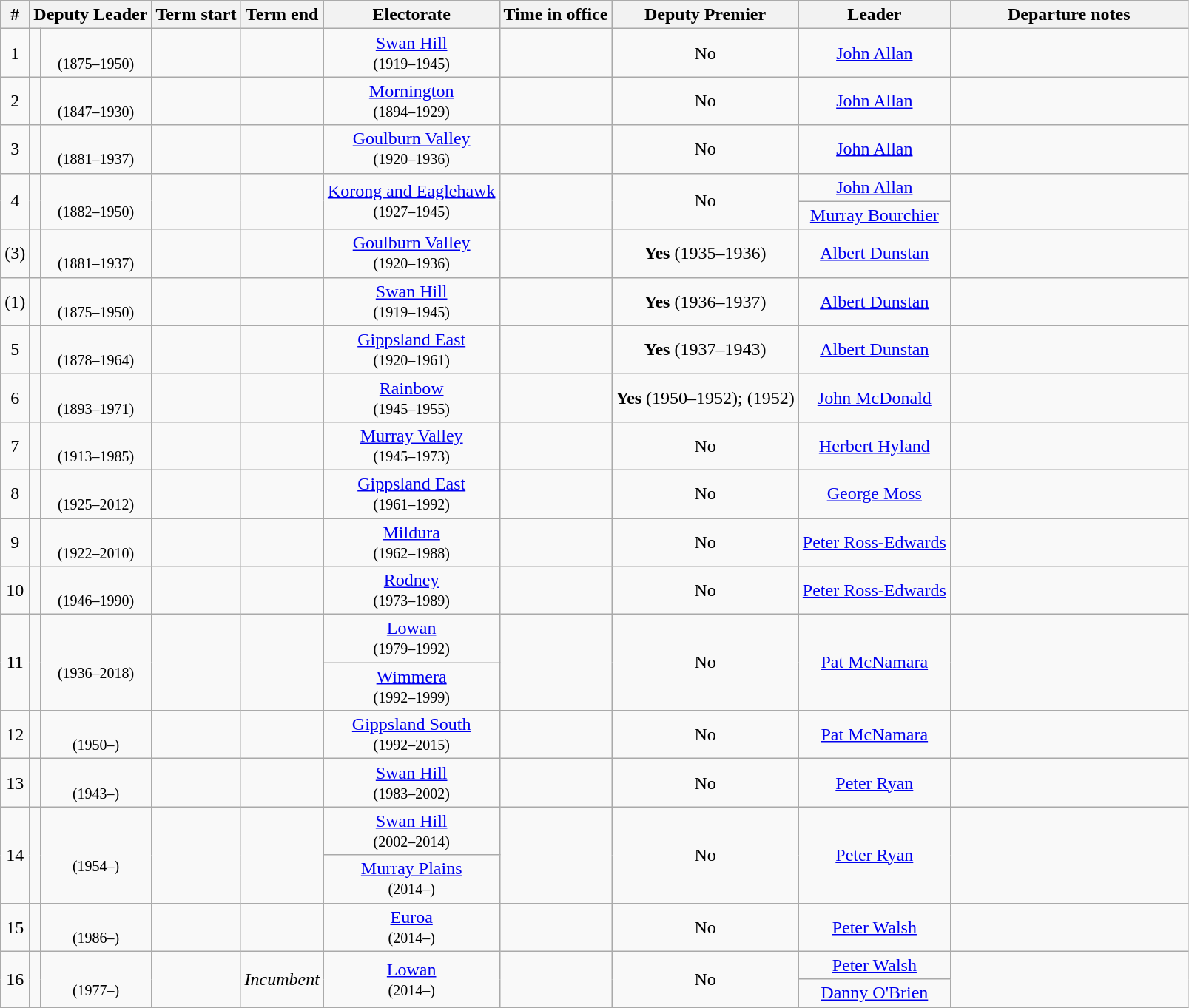<table class="wikitable sortable">
<tr>
<th>#</th>
<th colspan=2>Deputy Leader</th>
<th>Term start</th>
<th>Term end</th>
<th>Electorate</th>
<th>Time in office</th>
<th>Deputy Premier</th>
<th>Leader</th>
<th width=20%>Departure notes</th>
</tr>
<tr align=center>
<td>1</td>
<td></td>
<td><br><small>(1875–1950)</small></td>
<td></td>
<td></td>
<td><a href='#'>Swan Hill</a><br><small>(1919–1945)</small></td>
<td></td>
<td>No</td>
<td><a href='#'>John Allan</a></td>
<td></td>
</tr>
<tr align=center>
<td>2</td>
<td></td>
<td><br><small>(1847–1930)</small></td>
<td></td>
<td></td>
<td><a href='#'>Mornington</a><br><small>(1894–1929)</small></td>
<td></td>
<td>No</td>
<td><a href='#'>John Allan</a></td>
<td></td>
</tr>
<tr align=center>
<td>3</td>
<td></td>
<td><br><small>(1881–1937)</small></td>
<td></td>
<td></td>
<td><a href='#'>Goulburn Valley</a><br><small>(1920–1936)</small></td>
<td></td>
<td>No</td>
<td><a href='#'>John Allan</a></td>
<td></td>
</tr>
<tr align=center>
<td rowspan=2>4</td>
<td rowspan=2></td>
<td rowspan=2><br><small>(1882–1950)</small></td>
<td rowspan=2></td>
<td rowspan=2></td>
<td rowspan=2><a href='#'>Korong and Eaglehawk</a><br><small>(1927–1945)</small></td>
<td rowspan=2></td>
<td rowspan=2>No</td>
<td><a href='#'>John Allan</a></td>
<td rowspan=2></td>
</tr>
<tr align=center>
<td><a href='#'>Murray Bourchier</a></td>
</tr>
<tr align=center>
<td>(3)</td>
<td></td>
<td><br><small>(1881–1937)</small></td>
<td></td>
<td></td>
<td><a href='#'>Goulburn Valley</a><br><small>(1920–1936)</small></td>
<td></td>
<td><strong>Yes</strong> (1935–1936)</td>
<td><a href='#'>Albert Dunstan</a></td>
<td></td>
</tr>
<tr align=center>
<td>(1)</td>
<td></td>
<td><br><small>(1875–1950)</small></td>
<td></td>
<td></td>
<td><a href='#'>Swan Hill</a><br><small>(1919–1945)</small></td>
<td></td>
<td><strong>Yes</strong> (1936–1937)</td>
<td><a href='#'>Albert Dunstan</a></td>
<td></td>
</tr>
<tr align=center>
<td>5</td>
<td></td>
<td><br><small>(1878–1964)</small></td>
<td></td>
<td></td>
<td><a href='#'>Gippsland East</a><br><small>(1920–1961)</small></td>
<td></td>
<td><strong>Yes</strong> (1937–1943)</td>
<td><a href='#'>Albert Dunstan</a></td>
<td></td>
</tr>
<tr align=center>
<td>6</td>
<td></td>
<td><br><small>(1893–1971)</small></td>
<td></td>
<td></td>
<td><a href='#'>Rainbow</a><br><small>(1945–1955)</small></td>
<td></td>
<td><strong>Yes</strong> (1950–1952); (1952)</td>
<td><a href='#'>John McDonald</a></td>
<td></td>
</tr>
<tr align=center>
<td>7</td>
<td></td>
<td><br><small>(1913–1985)</small></td>
<td></td>
<td></td>
<td><a href='#'>Murray Valley</a><br><small>(1945–1973)</small></td>
<td></td>
<td>No</td>
<td><a href='#'>Herbert Hyland</a></td>
<td></td>
</tr>
<tr align=center>
<td>8</td>
<td></td>
<td><br><small>(1925–2012)</small></td>
<td></td>
<td></td>
<td><a href='#'>Gippsland East</a><br><small>(1961–1992)</small></td>
<td></td>
<td>No</td>
<td><a href='#'>George Moss</a></td>
<td></td>
</tr>
<tr align=center>
<td>9</td>
<td></td>
<td><br><small>(1922–2010)</small></td>
<td></td>
<td></td>
<td><a href='#'>Mildura</a><br><small>(1962–1988)</small></td>
<td></td>
<td>No</td>
<td><a href='#'>Peter Ross-Edwards</a></td>
<td></td>
</tr>
<tr align=center>
<td>10</td>
<td></td>
<td><br><small>(1946–1990)</small></td>
<td></td>
<td></td>
<td><a href='#'>Rodney</a><br><small>(1973–1989)</small></td>
<td></td>
<td>No</td>
<td><a href='#'>Peter Ross-Edwards</a></td>
<td></td>
</tr>
<tr align=center>
<td rowspan=2>11</td>
<td rowspan=2></td>
<td rowspan=2><br><small>(1936–2018)</small></td>
<td rowspan=2></td>
<td rowspan=2></td>
<td><a href='#'>Lowan</a><br><small>(1979–1992)</small></td>
<td rowspan=2></td>
<td rowspan=2>No</td>
<td rowspan=2><a href='#'>Pat McNamara</a></td>
<td rowspan=2></td>
</tr>
<tr align=center>
<td><a href='#'>Wimmera</a><br><small>(1992–1999)</small></td>
</tr>
<tr align=center>
<td>12</td>
<td></td>
<td><br><small>(1950–)</small></td>
<td></td>
<td></td>
<td><a href='#'>Gippsland South</a><br><small>(1992–2015)</small></td>
<td></td>
<td>No</td>
<td><a href='#'>Pat McNamara</a></td>
<td></td>
</tr>
<tr align=center>
<td>13</td>
<td></td>
<td><br><small>(1943–)</small></td>
<td></td>
<td></td>
<td><a href='#'>Swan Hill</a><br><small>(1983–2002)</small></td>
<td></td>
<td>No</td>
<td><a href='#'>Peter Ryan</a></td>
<td></td>
</tr>
<tr align=center>
<td rowspan=2>14</td>
<td rowspan=2></td>
<td rowspan=2><br><small>(1954–)</small></td>
<td rowspan=2></td>
<td rowspan=2></td>
<td><a href='#'>Swan Hill</a><br><small>(2002–2014)</small></td>
<td rowspan=2><strong></strong></td>
<td rowspan=2>No</td>
<td rowspan=2><a href='#'>Peter Ryan</a></td>
<td rowspan=2></td>
</tr>
<tr align=center>
<td><a href='#'>Murray Plains</a><br><small>(2014–)</small></td>
</tr>
<tr align=center>
<td>15</td>
<td></td>
<td><br><small>(1986–)</small></td>
<td></td>
<td></td>
<td><a href='#'>Euroa</a><br><small>(2014–)</small></td>
<td></td>
<td>No</td>
<td><a href='#'>Peter Walsh</a></td>
<td></td>
</tr>
<tr align=center>
<td rowspan=2>16</td>
<td rowspan=2></td>
<td rowspan=2><br><small>(1977–)</small></td>
<td rowspan=2></td>
<td rowspan=2><em>Incumbent</em></td>
<td rowspan=2><a href='#'>Lowan</a><br><small>(2014–)</small></td>
<td rowspan=2></td>
<td rowspan=2>No</td>
<td><a href='#'>Peter Walsh</a></td>
</tr>
<tr align=center>
<td><a href='#'>Danny O'Brien</a></td>
</tr>
<tr align=center>
</tr>
</table>
